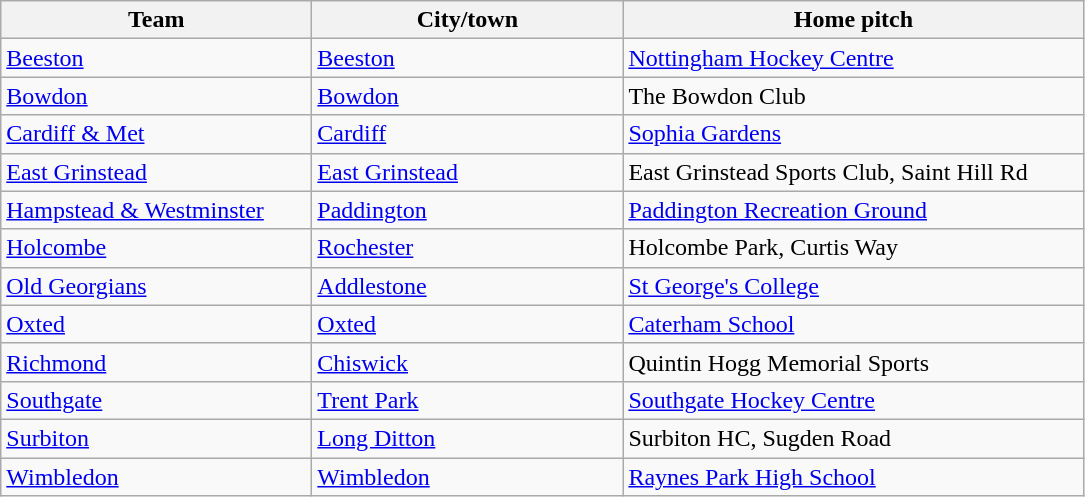<table class="wikitable sortable">
<tr>
<th width=200>Team</th>
<th width=200>City/town</th>
<th width=300>Home pitch</th>
</tr>
<tr>
<td><a href='#'>Beeston</a></td>
<td><a href='#'>Beeston</a></td>
<td><a href='#'>Nottingham Hockey Centre</a></td>
</tr>
<tr>
<td><a href='#'>Bowdon</a></td>
<td><a href='#'>Bowdon</a></td>
<td>The Bowdon Club</td>
</tr>
<tr>
<td><a href='#'>Cardiff & Met</a></td>
<td><a href='#'>Cardiff</a></td>
<td><a href='#'>Sophia Gardens</a></td>
</tr>
<tr>
<td><a href='#'>East Grinstead</a></td>
<td><a href='#'>East Grinstead</a></td>
<td>East Grinstead Sports Club, Saint Hill Rd</td>
</tr>
<tr>
<td><a href='#'>Hampstead & Westminster</a></td>
<td><a href='#'>Paddington</a></td>
<td><a href='#'>Paddington Recreation Ground</a></td>
</tr>
<tr>
<td><a href='#'>Holcombe</a></td>
<td><a href='#'>Rochester</a></td>
<td>Holcombe Park, Curtis Way</td>
</tr>
<tr>
<td><a href='#'>Old Georgians</a></td>
<td><a href='#'>Addlestone</a></td>
<td><a href='#'>St George's College</a></td>
</tr>
<tr>
<td><a href='#'>Oxted</a></td>
<td><a href='#'>Oxted</a></td>
<td><a href='#'>Caterham School</a></td>
</tr>
<tr>
<td><a href='#'>Richmond</a></td>
<td><a href='#'>Chiswick</a></td>
<td>Quintin Hogg Memorial Sports</td>
</tr>
<tr>
<td><a href='#'>Southgate</a></td>
<td><a href='#'>Trent Park</a></td>
<td><a href='#'>Southgate Hockey Centre</a></td>
</tr>
<tr>
<td><a href='#'>Surbiton</a></td>
<td><a href='#'>Long Ditton</a></td>
<td>Surbiton HC, Sugden Road</td>
</tr>
<tr>
<td><a href='#'>Wimbledon</a></td>
<td><a href='#'>Wimbledon</a></td>
<td><a href='#'>Raynes Park High School</a></td>
</tr>
</table>
